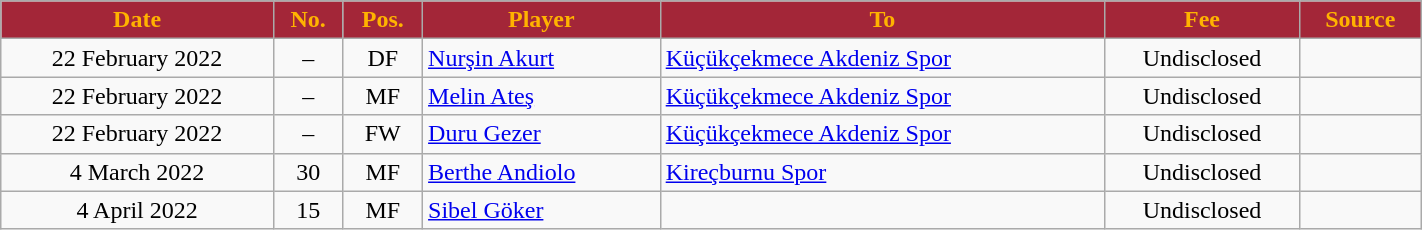<table class="wikitable sortable" style="text-align:center;width:75%;">
<tr>
<th scope="col" style="background-color:#A32638;color:#FFB300">Date</th>
<th scope="col" style="background-color:#A32638;color:#FFB300">No.</th>
<th scope="col" style="background-color:#A32638;color:#FFB300">Pos.</th>
<th scope="col" style="background-color:#A32638;color:#FFB300">Player</th>
<th scope="col" style="background-color:#A32638;color:#FFB300">To</th>
<th scope="col" style="background-color:#A32638;color:#FFB300" data-sort-type="currency">Fee</th>
<th scope="col" class="unsortable" style="background-color:#A32638;color:#FFB300">Source</th>
</tr>
<tr>
<td>22 February 2022</td>
<td>–</td>
<td>DF</td>
<td align=left> <a href='#'>Nurşin Akurt</a></td>
<td align=left> <a href='#'>Küçükçekmece Akdeniz Spor</a></td>
<td>Undisclosed</td>
<td></td>
</tr>
<tr>
<td>22 February 2022</td>
<td>–</td>
<td>MF</td>
<td align=left> <a href='#'>Melin Ateş</a></td>
<td align=left> <a href='#'>Küçükçekmece Akdeniz Spor</a></td>
<td>Undisclosed</td>
<td></td>
</tr>
<tr>
<td>22 February 2022</td>
<td>–</td>
<td>FW</td>
<td align=left> <a href='#'>Duru Gezer</a></td>
<td align=left> <a href='#'>Küçükçekmece Akdeniz Spor</a></td>
<td>Undisclosed</td>
<td></td>
</tr>
<tr>
<td>4 March 2022</td>
<td>30</td>
<td>MF</td>
<td align=left> <a href='#'>Berthe Andiolo</a></td>
<td align=left> <a href='#'>Kireçburnu Spor</a></td>
<td>Undisclosed</td>
<td></td>
</tr>
<tr>
<td>4 April 2022</td>
<td>15</td>
<td>MF</td>
<td align=left> <a href='#'>Sibel Göker</a></td>
<td align=left></td>
<td>Undisclosed</td>
<td></td>
</tr>
</table>
